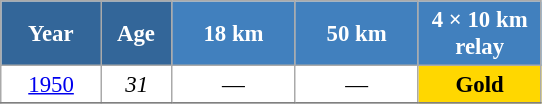<table class="wikitable" style="font-size:95%; text-align:center; border:grey solid 1px; border-collapse:collapse; background:#ffffff;">
<tr>
<th style="background-color:#369; color:white; width:60px;"> Year </th>
<th style="background-color:#369; color:white; width:40px;"> Age </th>
<th style="background-color:#4180be; color:white; width:75px;"> 18 km </th>
<th style="background-color:#4180be; color:white; width:75px;"> 50 km </th>
<th style="background-color:#4180be; color:white; width:75px;"> 4 × 10 km <br> relay </th>
</tr>
<tr>
<td><a href='#'>1950</a></td>
<td><em>31</em></td>
<td>—</td>
<td>—</td>
<td style="background:gold;"><strong>Gold</strong></td>
</tr>
<tr>
</tr>
</table>
